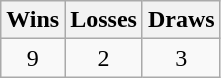<table class="wikitable">
<tr>
<th>Wins</th>
<th>Losses</th>
<th>Draws</th>
</tr>
<tr>
<td align=center>9</td>
<td align=center>2</td>
<td align=center>3</td>
</tr>
</table>
